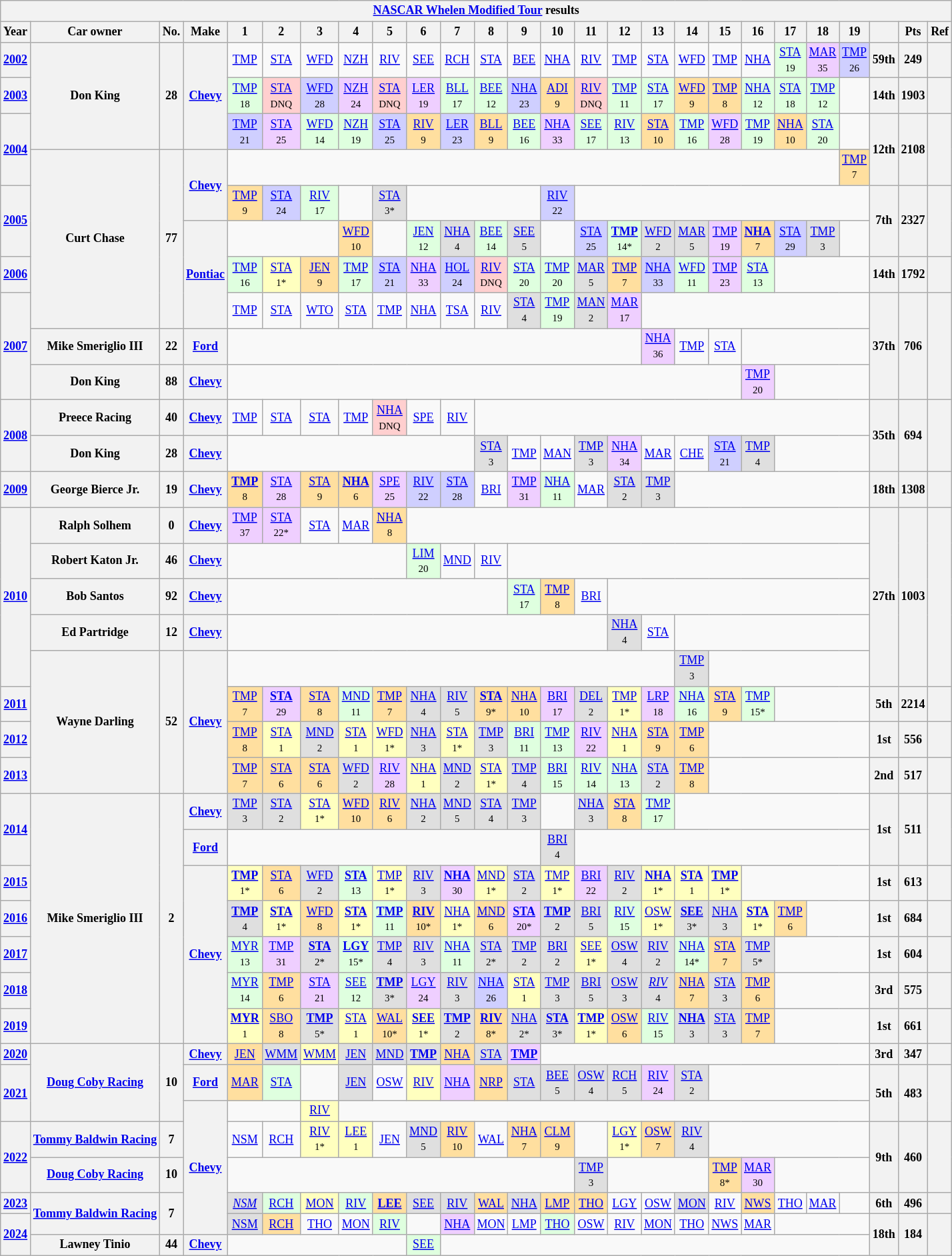<table class="wikitable" style="text-align:center; font-size:75%">
<tr>
<th colspan=26><a href='#'>NASCAR Whelen Modified Tour</a> results</th>
</tr>
<tr>
<th>Year</th>
<th>Car owner</th>
<th>No.</th>
<th>Make</th>
<th>1</th>
<th>2</th>
<th>3</th>
<th>4</th>
<th>5</th>
<th>6</th>
<th>7</th>
<th>8</th>
<th>9</th>
<th>10</th>
<th>11</th>
<th>12</th>
<th>13</th>
<th>14</th>
<th>15</th>
<th>16</th>
<th>17</th>
<th>18</th>
<th>19</th>
<th></th>
<th>Pts</th>
<th>Ref</th>
</tr>
<tr>
<th><a href='#'>2002</a></th>
<th rowspan=3>Don King</th>
<th rowspan=3>28</th>
<th rowspan=3><a href='#'>Chevy</a></th>
<td><a href='#'>TMP</a></td>
<td><a href='#'>STA</a></td>
<td><a href='#'>WFD</a></td>
<td><a href='#'>NZH</a></td>
<td><a href='#'>RIV</a></td>
<td><a href='#'>SEE</a></td>
<td><a href='#'>RCH</a></td>
<td><a href='#'>STA</a></td>
<td><a href='#'>BEE</a></td>
<td><a href='#'>NHA</a></td>
<td><a href='#'>RIV</a></td>
<td><a href='#'>TMP</a></td>
<td><a href='#'>STA</a></td>
<td><a href='#'>WFD</a></td>
<td><a href='#'>TMP</a></td>
<td><a href='#'>NHA</a></td>
<td style="background:#DFFFDF;"><a href='#'>STA</a> <br><small>19</small></td>
<td style="background:#EFCFFF;"><a href='#'>MAR</a> <br><small>35</small></td>
<td style="background:#CFCFFF;"><a href='#'>TMP</a> <br><small>26</small></td>
<th>59th</th>
<th>249</th>
<th></th>
</tr>
<tr>
<th><a href='#'>2003</a></th>
<td style="background:#DFFFDF;"><a href='#'>TMP</a> <br><small>18</small></td>
<td style="background:#FFCFCF;"><a href='#'>STA</a> <br><small>DNQ</small></td>
<td style="background:#CFCFFF;"><a href='#'>WFD</a> <br><small>28</small></td>
<td style="background:#EFCFFF;"><a href='#'>NZH</a> <br><small>24</small></td>
<td style="background:#FFCFCF;"><a href='#'>STA</a> <br><small>DNQ</small></td>
<td style="background:#EFCFFF;"><a href='#'>LER</a> <br><small>19</small></td>
<td style="background:#DFFFDF;"><a href='#'>BLL</a> <br><small>17</small></td>
<td style="background:#DFFFDF;"><a href='#'>BEE</a> <br><small>12</small></td>
<td style="background:#CFCFFF;"><a href='#'>NHA</a> <br><small>23</small></td>
<td style="background:#FFDF9F;"><a href='#'>ADI</a> <br><small>9</small></td>
<td style="background:#FFCFCF;"><a href='#'>RIV</a> <br><small>DNQ</small></td>
<td style="background:#DFFFDF;"><a href='#'>TMP</a> <br><small>11</small></td>
<td style="background:#DFFFDF;"><a href='#'>STA</a> <br><small>17</small></td>
<td style="background:#FFDF9F;"><a href='#'>WFD</a> <br><small>9</small></td>
<td style="background:#FFDF9F;"><a href='#'>TMP</a> <br><small>8</small></td>
<td style="background:#DFFFDF;"><a href='#'>NHA</a> <br><small>12</small></td>
<td style="background:#DFFFDF;"><a href='#'>STA</a> <br><small>18</small></td>
<td style="background:#DFFFDF;"><a href='#'>TMP</a> <br><small>12</small></td>
<td></td>
<th>14th</th>
<th>1903</th>
<th></th>
</tr>
<tr>
<th rowspan=2><a href='#'>2004</a></th>
<td style="background:#CFCFFF;"><a href='#'>TMP</a> <br><small>21</small></td>
<td style="background:#EFCFFF;"><a href='#'>STA</a> <br><small>25</small></td>
<td style="background:#DFFFDF;"><a href='#'>WFD</a> <br><small>14</small></td>
<td style="background:#DFFFDF;"><a href='#'>NZH</a> <br><small>19</small></td>
<td style="background:#CFCFFF;"><a href='#'>STA</a> <br><small>25</small></td>
<td style="background:#FFDF9F;"><a href='#'>RIV</a> <br><small>9</small></td>
<td style="background:#CFCFFF;"><a href='#'>LER</a> <br><small>23</small></td>
<td style="background:#FFDF9F;"><a href='#'>BLL</a> <br><small>9</small></td>
<td style="background:#DFFFDF;"><a href='#'>BEE</a> <br><small>16</small></td>
<td style="background:#EFCFFF;"><a href='#'>NHA</a> <br><small>33</small></td>
<td style="background:#DFFFDF;"><a href='#'>SEE</a> <br><small>17</small></td>
<td style="background:#DFFFDF;"><a href='#'>RIV</a> <br><small>13</small></td>
<td style="background:#FFDF9F;"><a href='#'>STA</a> <br><small>10</small></td>
<td style="background:#DFFFDF;"><a href='#'>TMP</a> <br><small>16</small></td>
<td style="background:#EFCFFF;"><a href='#'>WFD</a> <br><small>28</small></td>
<td style="background:#DFFFDF;"><a href='#'>TMP</a> <br><small>19</small></td>
<td style="background:#FFDF9F;"><a href='#'>NHA</a> <br><small>10</small></td>
<td style="background:#DFFFDF;"><a href='#'>STA</a> <br><small>20</small></td>
<td></td>
<th rowspan=2>12th</th>
<th rowspan=2>2108</th>
<th rowspan=2></th>
</tr>
<tr>
<th rowspan=5>Curt Chase</th>
<th rowspan=5>77</th>
<th rowspan=2><a href='#'>Chevy</a></th>
<td colspan=18></td>
<td style="background:#FFDF9F;"><a href='#'>TMP</a> <br><small>7</small></td>
</tr>
<tr>
<th rowspan=2><a href='#'>2005</a></th>
<td style="background:#FFDF9F;"><a href='#'>TMP</a> <br><small>9</small></td>
<td style="background:#CFCFFF;"><a href='#'>STA</a> <br><small>24</small></td>
<td style="background:#DFFFDF;"><a href='#'>RIV</a> <br><small>17</small></td>
<td></td>
<td style="background:#DFDFDF;"><a href='#'>STA</a> <br><small>3*</small></td>
<td colspan=4></td>
<td style="background:#CFCFFF;"><a href='#'>RIV</a> <br><small>22</small></td>
<td colspan=9></td>
<th rowspan=2>7th</th>
<th rowspan=2>2327</th>
<th rowspan=2></th>
</tr>
<tr>
<th rowspan=3><a href='#'>Pontiac</a></th>
<td colspan=3></td>
<td style="background:#FFDF9F;"><a href='#'>WFD</a> <br><small>10</small></td>
<td></td>
<td style="background:#DFFFDF;"><a href='#'>JEN</a> <br><small>12</small></td>
<td style="background:#DFDFDF;"><a href='#'>NHA</a> <br><small>4</small></td>
<td style="background:#DFFFDF;"><a href='#'>BEE</a> <br><small>14</small></td>
<td style="background:#DFDFDF;"><a href='#'>SEE</a> <br><small>5</small></td>
<td></td>
<td style="background:#CFCFFF;"><a href='#'>STA</a> <br><small>25</small></td>
<td style="background:#DFFFDF;"><strong><a href='#'>TMP</a></strong> <br><small>14*</small></td>
<td style="background:#DFDFDF;"><a href='#'>WFD</a> <br><small>2</small></td>
<td style="background:#DFDFDF;"><a href='#'>MAR</a> <br><small>5</small></td>
<td style="background:#EFCFFF;"><a href='#'>TMP</a> <br><small>19</small></td>
<td style="background:#FFDF9F;"><strong><a href='#'>NHA</a></strong> <br><small>7</small></td>
<td style="background:#CFCFFF;"><a href='#'>STA</a> <br><small>29</small></td>
<td style="background:#DFDFDF;"><a href='#'>TMP</a> <br><small>3</small></td>
<td></td>
</tr>
<tr>
<th><a href='#'>2006</a></th>
<td style="background:#DFFFDF;"><a href='#'>TMP</a> <br><small>16</small></td>
<td style="background:#FFFFBF;"><a href='#'>STA</a> <br><small>1*</small></td>
<td style="background:#FFDF9F;"><a href='#'>JEN</a> <br><small>9</small></td>
<td style="background:#DFFFDF;"><a href='#'>TMP</a> <br><small>17</small></td>
<td style="background:#CFCFFF;"><a href='#'>STA</a> <br><small>21</small></td>
<td style="background:#EFCFFF;"><a href='#'>NHA</a> <br><small>33</small></td>
<td style="background:#CFCFFF;"><a href='#'>HOL</a> <br><small>24</small></td>
<td style="background:#FFCFCF;"><a href='#'>RIV</a> <br><small>DNQ</small></td>
<td style="background:#DFFFDF;"><a href='#'>STA</a> <br><small>20</small></td>
<td style="background:#DFFFDF;"><a href='#'>TMP</a> <br><small>20</small></td>
<td style="background:#DFDFDF;"><a href='#'>MAR</a> <br><small>5</small></td>
<td style="background:#FFDF9F;"><a href='#'>TMP</a> <br><small>7</small></td>
<td style="background:#CFCFFF;"><a href='#'>NHA</a> <br><small>33</small></td>
<td style="background:#DFFFDF;"><a href='#'>WFD</a> <br><small>11</small></td>
<td style="background:#EFCFFF;"><a href='#'>TMP</a> <br><small>23</small></td>
<td style="background:#DFFFDF;"><a href='#'>STA</a> <br><small>13</small></td>
<td colspan=3></td>
<th>14th</th>
<th>1792</th>
<th></th>
</tr>
<tr>
<th rowspan=3><a href='#'>2007</a></th>
<td><a href='#'>TMP</a></td>
<td><a href='#'>STA</a></td>
<td><a href='#'>WTO</a></td>
<td><a href='#'>STA</a></td>
<td><a href='#'>TMP</a></td>
<td><a href='#'>NHA</a></td>
<td><a href='#'>TSA</a></td>
<td><a href='#'>RIV</a></td>
<td style=background:#DFDFDF;"><a href='#'>STA</a> <br><small>4</small></td>
<td style=background:#DFFFDF;"><a href='#'>TMP</a> <br><small>19</small></td>
<td style=background:#DFDFDF;"><a href='#'>MAN</a> <br><small>2</small></td>
<td style=background:#EFCFFF;"><a href='#'>MAR</a> <br><small>17</small></td>
<td colspan=7></td>
<th rowspan=3>37th</th>
<th rowspan=3>706</th>
<th rowspan=3></th>
</tr>
<tr>
<th>Mike Smeriglio III</th>
<th>22</th>
<th><a href='#'>Ford</a></th>
<td colspan=12></td>
<td style=background:#EFCFFF;"><a href='#'>NHA</a> <br><small>36</small></td>
<td><a href='#'>TMP</a></td>
<td><a href='#'>STA</a></td>
<td colspan=4></td>
</tr>
<tr>
<th>Don King</th>
<th>88</th>
<th><a href='#'>Chevy</a></th>
<td colspan=15></td>
<td style=background:#EFCFFF;"><a href='#'>TMP</a> <br><small>20</small></td>
<td colspan=3></td>
</tr>
<tr>
<th rowspan=2><a href='#'>2008</a></th>
<th>Preece Racing</th>
<th>40</th>
<th><a href='#'>Chevy</a></th>
<td><a href='#'>TMP</a></td>
<td><a href='#'>STA</a></td>
<td><a href='#'>STA</a></td>
<td><a href='#'>TMP</a></td>
<td style="background:#FFCFCF;"><a href='#'>NHA</a> <br><small>DNQ</small></td>
<td><a href='#'>SPE</a></td>
<td><a href='#'>RIV</a></td>
<td colspan=12></td>
<th rowspan=2>35th</th>
<th rowspan=2>694</th>
<th rowspan=2></th>
</tr>
<tr>
<th>Don King</th>
<th>28</th>
<th><a href='#'>Chevy</a></th>
<td colspan=7></td>
<td style="background:#DFDFDF;"><a href='#'>STA</a> <br><small>3</small></td>
<td><a href='#'>TMP</a></td>
<td><a href='#'>MAN</a></td>
<td style="background:#DFDFDF;"><a href='#'>TMP</a> <br><small>3</small></td>
<td style="background:#EFCFFF;"><a href='#'>NHA</a> <br><small>34</small></td>
<td><a href='#'>MAR</a></td>
<td><a href='#'>CHE</a></td>
<td style="background:#CFCFFF;"><a href='#'>STA</a> <br><small>21</small></td>
<td style="background:#DFDFDF;"><a href='#'>TMP</a> <br><small>4</small></td>
<td colspan=3></td>
</tr>
<tr>
<th><a href='#'>2009</a></th>
<th>George Bierce Jr.</th>
<th>19</th>
<th><a href='#'>Chevy</a></th>
<td style="background:#FFDF9F;"><strong><a href='#'>TMP</a></strong> <br><small>8</small></td>
<td style="background:#EFCFFF;"><a href='#'>STA</a> <br><small>28</small></td>
<td style="background:#FFDF9F;"><a href='#'>STA</a> <br><small>9</small></td>
<td style="background:#FFDF9F;"><strong><a href='#'>NHA</a></strong> <br><small>6</small></td>
<td style="background:#EFCFFF;"><a href='#'>SPE</a> <br><small>25</small></td>
<td style="background:#CFCFFF;"><a href='#'>RIV</a> <br><small>22</small></td>
<td style="background:#CFCFFF;"><a href='#'>STA</a> <br><small>28</small></td>
<td><a href='#'>BRI</a></td>
<td style="background:#EFCFFF;"><a href='#'>TMP</a> <br><small>31</small></td>
<td style="background:#DFFFDF;"><a href='#'>NHA</a> <br><small>11</small></td>
<td><a href='#'>MAR</a></td>
<td style="background:#DFDFDF;"><a href='#'>STA</a> <br><small>2</small></td>
<td style="background:#DFDFDF;"><a href='#'>TMP</a> <br><small>3</small></td>
<td colspan=6></td>
<th>18th</th>
<th>1308</th>
<th></th>
</tr>
<tr>
<th rowspan=5><a href='#'>2010</a></th>
<th>Ralph Solhem</th>
<th>0</th>
<th><a href='#'>Chevy</a></th>
<td style="background:#EFCFFF;"><a href='#'>TMP</a> <br><small>37</small></td>
<td style="background:#EFCFFF;"><a href='#'>STA</a> <br><small>22*</small></td>
<td><a href='#'>STA</a></td>
<td><a href='#'>MAR</a></td>
<td style="background:#FFDF9F;"><a href='#'>NHA</a> <br><small>8</small></td>
<td colspan=14></td>
<th rowspan=5>27th</th>
<th rowspan=5>1003</th>
<th rowspan=5></th>
</tr>
<tr>
<th>Robert Katon Jr.</th>
<th>46</th>
<th><a href='#'>Chevy</a></th>
<td colspan=5></td>
<td style="background:#DFFFDF;"><a href='#'>LIM</a> <br><small>20</small></td>
<td><a href='#'>MND</a></td>
<td><a href='#'>RIV</a></td>
<td colspan=11></td>
</tr>
<tr>
<th>Bob Santos</th>
<th>92</th>
<th><a href='#'>Chevy</a></th>
<td colspan=8></td>
<td style="background:#DFFFDF;"><a href='#'>STA</a> <br><small>17</small></td>
<td style="background:#FFDF9F;"><a href='#'>TMP</a> <br><small>8</small></td>
<td><a href='#'>BRI</a></td>
<td colspan=8></td>
</tr>
<tr>
<th>Ed Partridge</th>
<th>12</th>
<th><a href='#'>Chevy</a></th>
<td colspan=11></td>
<td style="background:#DFDFDF;"><a href='#'>NHA</a> <br><small>4</small></td>
<td><a href='#'>STA</a></td>
<td colspan=6></td>
</tr>
<tr>
<th rowspan=4>Wayne Darling</th>
<th rowspan=4>52</th>
<th rowspan=4><a href='#'>Chevy</a></th>
<td colspan=13></td>
<td style="background:#DFDFDF;"><a href='#'>TMP</a> <br><small>3</small></td>
<td colspan=5></td>
</tr>
<tr>
<th><a href='#'>2011</a></th>
<td style="background:#FFDF9F;"><a href='#'>TMP</a> <br><small>7</small></td>
<td style="background:#EFCFFF;"><strong><a href='#'>STA</a></strong> <br><small>29</small></td>
<td style="background:#FFDF9F;"><a href='#'>STA</a> <br><small>8</small></td>
<td style="background:#DFFFDF;"><a href='#'>MND</a> <br><small>11</small></td>
<td style="background:#FFDF9F;"><a href='#'>TMP</a> <br><small>7</small></td>
<td style="background:#DFDFDF;"><a href='#'>NHA</a> <br><small>4</small></td>
<td style="background:#DFDFDF;"><a href='#'>RIV</a> <br><small>5</small></td>
<td style="background:#FFDF9F;"><strong><a href='#'>STA</a></strong> <br><small>9*</small></td>
<td style="background:#FFDF9F;"><a href='#'>NHA</a> <br><small>10</small></td>
<td style="background:#EFCFFF;"><a href='#'>BRI</a> <br><small>17</small></td>
<td style="background:#DFDFDF;"><a href='#'>DEL</a> <br><small>2</small></td>
<td style="background:#FFFFBF;"><a href='#'>TMP</a> <br><small>1*</small></td>
<td style="background:#EFCFFF;"><a href='#'>LRP</a> <br><small>18</small></td>
<td style="background:#DFFFDF;"><a href='#'>NHA</a> <br><small>16</small></td>
<td style="background:#FFDF9F;"><a href='#'>STA</a> <br><small>9</small></td>
<td style="background:#DFFFDF;"><a href='#'>TMP</a> <br><small>15*</small></td>
<td colspan=3></td>
<th>5th</th>
<th>2214</th>
<th></th>
</tr>
<tr>
<th><a href='#'>2012</a></th>
<td style="background:#FFDF9F;"><a href='#'>TMP</a> <br><small>8</small></td>
<td style="background:#FFFFBF;"><a href='#'>STA</a> <br><small>1</small></td>
<td style="background:#DFDFDF;"><a href='#'>MND</a> <br><small>2</small></td>
<td style="background:#FFFFBF;"><a href='#'>STA</a> <br><small>1</small></td>
<td style="background:#FFFFBF;"><a href='#'>WFD</a> <br><small>1*</small></td>
<td style="background:#DFDFDF;"><a href='#'>NHA</a> <br><small>3</small></td>
<td style="background:#FFFFBF;"><a href='#'>STA</a> <br><small>1*</small></td>
<td style="background:#DFDFDF;"><a href='#'>TMP</a> <br><small>3</small></td>
<td style="background:#DFFFDF;"><a href='#'>BRI</a> <br><small>11</small></td>
<td style="background:#DFFFDF;"><a href='#'>TMP</a> <br><small>13</small></td>
<td style="background:#EFCFFF;"><a href='#'>RIV</a> <br><small>22</small></td>
<td style="background:#FFFFBF;"><a href='#'>NHA</a> <br><small>1</small></td>
<td style="background:#FFDF9F;"><a href='#'>STA</a> <br><small>9</small></td>
<td style="background:#FFDF9F;"><a href='#'>TMP</a> <br><small>6</small></td>
<td colspan=5></td>
<th>1st</th>
<th>556</th>
<th></th>
</tr>
<tr>
<th><a href='#'>2013</a></th>
<td style="background:#FFDF9F;"><a href='#'>TMP</a> <br><small>7</small></td>
<td style="background:#FFDF9F;"><a href='#'>STA</a> <br><small>6</small></td>
<td style="background:#FFDF9F;"><a href='#'>STA</a> <br><small>6</small></td>
<td style="background:#DFDFDF;"><a href='#'>WFD</a> <br><small>2</small></td>
<td style="background:#EFCFFF;"><a href='#'>RIV</a> <br><small>28</small></td>
<td style="background:#FFFFBF;"><a href='#'>NHA</a> <br><small>1</small></td>
<td style="background:#DFDFDF;"><a href='#'>MND</a> <br><small>2</small></td>
<td style="background:#FFFFBF;"><a href='#'>STA</a> <br><small>1*</small></td>
<td style="background:#DFDFDF;"><a href='#'>TMP</a> <br><small>4</small></td>
<td style="background:#DFFFDF;"><a href='#'>BRI</a> <br><small>15</small></td>
<td style="background:#DFFFDF;"><a href='#'>RIV</a> <br><small>14</small></td>
<td style="background:#DFFFDF;"><a href='#'>NHA</a> <br><small>13</small></td>
<td style="background:#DFDFDF;"><a href='#'>STA</a> <br><small>2</small></td>
<td style="background:#FFDF9F;"><a href='#'>TMP</a> <br><small>8</small></td>
<td colspan=5></td>
<th>2nd</th>
<th>517</th>
<th></th>
</tr>
<tr>
<th rowspan=2><a href='#'>2014</a></th>
<th rowspan=7>Mike Smeriglio III</th>
<th rowspan=7>2</th>
<th><a href='#'>Chevy</a></th>
<td style="background:#DFDFDF;"><a href='#'>TMP</a> <br><small>3</small></td>
<td style="background:#DFDFDF;"><a href='#'>STA</a> <br><small>2</small></td>
<td style="background:#FFFFBF;"><a href='#'>STA</a> <br><small>1*</small></td>
<td style="background:#FFDF9F;"><a href='#'>WFD</a> <br><small>10</small></td>
<td style="background:#FFDF9F;"><a href='#'>RIV</a> <br><small>6</small></td>
<td style="background:#DFDFDF;"><a href='#'>NHA</a> <br><small>2</small></td>
<td style="background:#DFDFDF;"><a href='#'>MND</a> <br><small>5</small></td>
<td style="background:#DFDFDF;"><a href='#'>STA</a> <br><small>4</small></td>
<td style="background:#DFDFDF;"><a href='#'>TMP</a> <br><small>3</small></td>
<td></td>
<td style="background:#DFDFDF;"><a href='#'>NHA</a> <br><small>3</small></td>
<td style="background:#FFDF9F;"><a href='#'>STA</a> <br><small>8</small></td>
<td style="background:#DFFFDF;"><a href='#'>TMP</a> <br><small>17</small></td>
<td colspan=6></td>
<th rowspan=2>1st</th>
<th rowspan=2>511</th>
<th rowspan=2></th>
</tr>
<tr>
<th><a href='#'>Ford</a></th>
<td colspan=9></td>
<td style="background:#DFDFDF;"><a href='#'>BRI</a> <br><small>4</small></td>
<td colspan=9></td>
</tr>
<tr>
<th><a href='#'>2015</a></th>
<th rowspan=5><a href='#'>Chevy</a></th>
<td style="background:#FFFFBF;"><strong><a href='#'>TMP</a></strong> <br><small>1*</small></td>
<td style="background:#FFDF9F;"><a href='#'>STA</a> <br><small>6</small></td>
<td style="background:#DFDFDF;"><a href='#'>WFD</a> <br><small>2</small></td>
<td style="background:#DFFFDF;"><strong><a href='#'>STA</a></strong> <br><small>13</small></td>
<td style="background:#FFFFBF;"><a href='#'>TMP</a> <br><small>1*</small></td>
<td style="background:#DFDFDF;"><a href='#'>RIV</a> <br><small>3</small></td>
<td style="background:#EFCFFF;"><strong><a href='#'>NHA</a></strong> <br><small>30</small></td>
<td style="background:#FFFFBF;"><a href='#'>MND</a> <br><small>1*</small></td>
<td style="background:#DFDFDF;"><a href='#'>STA</a> <br><small>2</small></td>
<td style="background:#FFFFBF;"><a href='#'>TMP</a> <br><small>1*</small></td>
<td style="background:#EFCFFF;"><a href='#'>BRI</a> <br><small>22</small></td>
<td style="background:#DFDFDF;"><a href='#'>RIV</a> <br><small>2</small></td>
<td style="background:#FFFFBF;"><strong><a href='#'>NHA</a></strong> <br><small>1*</small></td>
<td style="background:#FFFFBF;"><strong><a href='#'>STA</a></strong> <br><small>1</small></td>
<td style="background:#FFFFBF;"><strong><a href='#'>TMP</a></strong> <br><small>1*</small></td>
<td colspan=4></td>
<th>1st</th>
<th>613</th>
<th></th>
</tr>
<tr>
<th><a href='#'>2016</a></th>
<td style="background:#DFDFDF;"><strong><a href='#'>TMP</a></strong> <br><small>4</small></td>
<td style="background:#FFFFBF;"><strong><a href='#'>STA</a></strong> <br><small>1*</small></td>
<td style="background:#FFDF9F;"><a href='#'>WFD</a> <br><small>8</small></td>
<td style="background:#FFFFBF;"><strong><a href='#'>STA</a></strong> <br><small>1*</small></td>
<td style="background:#DFFFDF;"><strong><a href='#'>TMP</a></strong> <br><small>11</small></td>
<td style="background:#FFDF9F;"><strong><a href='#'>RIV</a></strong> <br><small>10*</small></td>
<td style="background:#FFFFBF;"><a href='#'>NHA</a> <br><small>1*</small></td>
<td style="background:#FFDF9F;"><a href='#'>MND</a> <br><small>6</small></td>
<td style="background:#EFCFFF;"><strong><a href='#'>STA</a></strong> <br><small>20*</small></td>
<td style="background:#DFDFDF;"><strong><a href='#'>TMP</a></strong> <br><small>2</small></td>
<td style="background:#DFDFDF;"><a href='#'>BRI</a> <br><small>5</small></td>
<td style="background:#DFFFDF;"><a href='#'>RIV</a> <br><small>15</small></td>
<td style="background:#FFFFBF;"><a href='#'>OSW</a> <br><small>1*</small></td>
<td style="background:#DFDFDF;"><strong><a href='#'>SEE</a></strong> <br><small>3*</small></td>
<td style="background:#DFDFDF;"><a href='#'>NHA</a> <br><small>3</small></td>
<td style="background:#FFFFBF;"><strong><a href='#'>STA</a></strong> <br><small>1*</small></td>
<td style="background:#FFDF9F;"><a href='#'>TMP</a> <br><small>6</small></td>
<td colspan=2></td>
<th>1st</th>
<th>684</th>
<th></th>
</tr>
<tr>
<th><a href='#'>2017</a></th>
<td style="background:#DFFFDF;"><a href='#'>MYR</a> <br><small>13</small></td>
<td style="background:#EFCFFF;"><a href='#'>TMP</a> <br><small>31</small></td>
<td style="background:#DFDFDF;"><strong><a href='#'>STA</a></strong> <br><small>2*</small></td>
<td style="background:#DFFFDF;"><strong><a href='#'>LGY</a></strong> <br><small>15*</small></td>
<td style="background:#DFDFDF;"><a href='#'>TMP</a> <br><small>4</small></td>
<td style="background:#DFDFDF;"><a href='#'>RIV</a> <br><small>3</small></td>
<td style="background:#DFFFDF;"><a href='#'>NHA</a> <br><small>11</small></td>
<td style="background:#DFDFDF;"><a href='#'>STA</a> <br><small>2*</small></td>
<td style="background:#DFDFDF;"><a href='#'>TMP</a> <br><small>2</small></td>
<td style="background:#DFDFDF;"><a href='#'>BRI</a> <br><small>2</small></td>
<td style="background:#FFFFBF;"><a href='#'>SEE</a> <br><small>1*</small></td>
<td style="background:#DFDFDF;"><a href='#'>OSW</a> <br><small>4</small></td>
<td style="background:#DFDFDF;"><a href='#'>RIV</a> <br><small>2</small></td>
<td style="background:#DFFFDF;"><a href='#'>NHA</a> <br><small>14*</small></td>
<td style="background:#FFDF9F;"><a href='#'>STA</a> <br><small>7</small></td>
<td style="background:#DFDFDF;"><a href='#'>TMP</a> <br><small>5*</small></td>
<td colspan=3></td>
<th>1st</th>
<th>604</th>
<th></th>
</tr>
<tr>
<th><a href='#'>2018</a></th>
<td style="background:#DFFFDF;"><a href='#'>MYR</a> <br><small>14</small></td>
<td style="background:#FFDF9F;"><a href='#'>TMP</a> <br><small>6</small></td>
<td style="background:#EFCFFF;"><a href='#'>STA</a> <br><small>21</small></td>
<td style="background:#DFFFDF;"><a href='#'>SEE</a> <br><small>12</small></td>
<td style="background:#DFDFDF;"><strong><a href='#'>TMP</a></strong> <br><small>3*</small></td>
<td style="background:#EFCFFF;"><a href='#'>LGY</a> <br><small>24</small></td>
<td style="background:#DFDFDF;"><a href='#'>RIV</a> <br><small>3</small></td>
<td style="background:#CFCFFF;"><a href='#'>NHA</a> <br><small>26</small></td>
<td style="background:#FFFFBF;"><a href='#'>STA</a> <br><small>1</small></td>
<td style="background:#DFDFDF;"><a href='#'>TMP</a> <br><small>3</small></td>
<td style="background:#DFDFDF;"><a href='#'>BRI</a> <br><small>5</small></td>
<td style="background:#DFDFDF;"><a href='#'>OSW</a> <br><small>3</small></td>
<td style="background:#DFDFDF;"><em><a href='#'>RIV</a></em> <br><small>4</small></td>
<td style="background:#FFDF9F;"><a href='#'>NHA</a> <br><small>7</small></td>
<td style="background:#DFDFDF;"><a href='#'>STA</a> <br><small>3</small></td>
<td style="background:#FFDF9F;"><a href='#'>TMP</a> <br><small>6</small></td>
<td colspan=3></td>
<th>3rd</th>
<th>575</th>
<th></th>
</tr>
<tr>
<th><a href='#'>2019</a></th>
<td style="background:#FFFFBF;"><strong><a href='#'>MYR</a></strong> <br><small>1</small></td>
<td style="background:#FFDF9F;"><a href='#'>SBO</a> <br><small>8</small></td>
<td style="background:#DFDFDF;"><strong><a href='#'>TMP</a></strong> <br><small>5*</small></td>
<td style="background:#FFFFBF;"><a href='#'>STA</a> <br><small>1</small></td>
<td style="background:#FFDF9F;"><a href='#'>WAL</a> <br><small>10*</small></td>
<td style="background:#FFFFBF;"><strong><a href='#'>SEE</a></strong> <br><small>1*</small></td>
<td style="background:#DFDFDF;"><strong><a href='#'>TMP</a></strong> <br><small>2</small></td>
<td style="background:#FFDF9F;"><strong><a href='#'>RIV</a></strong> <br><small>8*</small></td>
<td style="background:#DFDFDF;"><a href='#'>NHA</a> <br><small>2*</small></td>
<td style="background:#DFDFDF;"><strong><a href='#'>STA</a></strong> <br><small>3*</small></td>
<td style="background:#FFFFBF;"><strong><a href='#'>TMP</a></strong> <br><small>1*</small></td>
<td style="background:#FFDF9F;"><a href='#'>OSW</a> <br><small>6</small></td>
<td style="background:#DFFFDF;"><a href='#'>RIV</a> <br><small>15</small></td>
<td style="background:#DFDFDF;"><strong><a href='#'>NHA</a></strong> <br><small>3</small></td>
<td style="background:#DFDFDF;"><a href='#'>STA</a> <br><small>3</small></td>
<td style="background:#FFDF9F;"><a href='#'>TMP</a> <br><small>7</small></td>
<td colspan=3></td>
<th>1st</th>
<th>661</th>
<th></th>
</tr>
<tr>
<th><a href='#'>2020</a></th>
<th rowspan=3><a href='#'>Doug Coby Racing</a></th>
<th rowspan=3>10</th>
<th><a href='#'>Chevy</a></th>
<td style="background:#FFDF9F;"><a href='#'>JEN</a><br></td>
<td style="background:#DFDFDF;"><a href='#'>WMM</a><br></td>
<td style="background:#FFFFBF;"><a href='#'>WMM</a><br></td>
<td style="background:#DFDFDF;"><a href='#'>JEN</a><br></td>
<td style="background:#DFDFDF;"><a href='#'>MND</a><br></td>
<td style="background:#DFDFDF;"><strong><a href='#'>TMP</a></strong><br></td>
<td style="background:#FFDF9F;"><a href='#'>NHA</a><br></td>
<td style="background:#DFDFDF;"><a href='#'>STA</a><br></td>
<td style="background:#EFCFFF;"><strong><a href='#'>TMP</a></strong><br></td>
<td colspan=10></td>
<th>3rd</th>
<th>347</th>
<th></th>
</tr>
<tr>
<th rowspan=2><a href='#'>2021</a></th>
<th><a href='#'>Ford</a></th>
<td style="background:#FFDF9F;"><a href='#'>MAR</a><br></td>
<td style="background:#DFFFDF;"><a href='#'>STA</a><br></td>
<td></td>
<td style="background:#DFDFDF;"><a href='#'>JEN</a><br></td>
<td><a href='#'>OSW</a></td>
<td style="background:#FFFFBF;"><a href='#'>RIV</a><br></td>
<td style="background:#EFCFFF;"><a href='#'>NHA</a><br></td>
<td style="background:#FFDF9F;"><a href='#'>NRP</a><br></td>
<td style="background:#DFDFDF;"><a href='#'>STA</a><br></td>
<td style="background:#DFDFDF;"><a href='#'>BEE</a> <br><small>5</small></td>
<td style="background:#DFDFDF;"><a href='#'>OSW</a><br><small>4</small></td>
<td style="background:#DFDFDF;"><a href='#'>RCH</a><br><small>5</small></td>
<td style="background:#EFCFFF;"><a href='#'>RIV</a><br><small>24</small></td>
<td style="background:#DFDFDF;"><a href='#'>STA</a><br><small>2</small></td>
<td colspan=5></td>
<th rowspan=2>5th</th>
<th rowspan=2>483</th>
<th rowspan=2></th>
</tr>
<tr>
<th rowspan="5"><a href='#'>Chevy</a></th>
<td colspan=2></td>
<td style="background:#FFFFBF;"><a href='#'>RIV</a><br></td>
<td colspan=16></td>
</tr>
<tr>
<th rowspan="2"><a href='#'>2022</a></th>
<th><a href='#'>Tommy Baldwin Racing</a></th>
<th>7</th>
<td><a href='#'>NSM</a></td>
<td><a href='#'>RCH</a></td>
<td style="background:#FFFFBF;"><a href='#'>RIV</a><br><small>1*</small></td>
<td style="background:#FFFFBF;"><a href='#'>LEE</a><br><small>1</small></td>
<td><a href='#'>JEN</a></td>
<td style="background:#DFDFDF;"><a href='#'>MND</a><br><small>5</small></td>
<td style="background:#FFDF9F;"><a href='#'>RIV</a><br><small>10</small></td>
<td><a href='#'>WAL</a></td>
<td style="background:#FFDF9F;"><a href='#'>NHA</a><br><small>7</small></td>
<td style="background:#FFDF9F;"><a href='#'>CLM</a><br><small>9</small></td>
<td></td>
<td style="background:#FFFFBF;"><a href='#'>LGY</a><br><small>1*</small></td>
<td style="background:#FFDF9F;"><a href='#'>OSW</a><br><small>7</small></td>
<td style="background:#DFDFDF;"><a href='#'>RIV</a><br><small>4</small></td>
<td colspan=5></td>
<th rowspan="2">9th</th>
<th rowspan="2">460</th>
<th rowspan="2"></th>
</tr>
<tr>
<th><a href='#'>Doug Coby Racing</a></th>
<th>10</th>
<td colspan="10"></td>
<td style="background:#DFDFDF;"><a href='#'>TMP</a><br><small>3</small></td>
<td colspan="3"></td>
<td style="background:#FFDF9F;"><a href='#'>TMP</a><br><small>8*</small></td>
<td style="background:#EFCFFF;"><a href='#'>MAR</a><br><small>30</small></td>
<td colspan="3"></td>
</tr>
<tr>
<th><a href='#'>2023</a></th>
<th rowspan=2><a href='#'>Tommy Baldwin Racing</a></th>
<th rowspan=2>7</th>
<td style="background:#DFDFDF;"><em><a href='#'>NSM</a></em><br></td>
<td style="background:#DFFFDF;"><a href='#'>RCH</a><br></td>
<td style="background:#FFFFBF;"><a href='#'>MON</a><br></td>
<td style="background:#DFFFDF;"><a href='#'>RIV</a><br></td>
<td style="background:#FFDF9F;"><strong><a href='#'>LEE</a></strong><br></td>
<td style="background:#DFDFDF;"><a href='#'>SEE</a><br></td>
<td style="background:#DFDFDF;"><a href='#'>RIV</a><br></td>
<td style="background:#FFDF9F;"><a href='#'>WAL</a><br></td>
<td style="background:#DFDFDF;"><a href='#'>NHA</a><br></td>
<td style="background:#FFDF9F;"><a href='#'>LMP</a><br></td>
<td style="background:#FFDF9F;"><a href='#'>THO</a><br></td>
<td><a href='#'>LGY</a></td>
<td><a href='#'>OSW</a></td>
<td style="background:#DFDFDF;"><a href='#'>MON</a><br></td>
<td><a href='#'>RIV</a></td>
<td style="background:#FFDF9F;"><a href='#'>NWS</a><br></td>
<td><a href='#'>THO</a></td>
<td><a href='#'>MAR</a></td>
<td></td>
<th>6th</th>
<th>496</th>
<th></th>
</tr>
<tr>
<th rowspan=2><a href='#'>2024</a></th>
<td style="background:#DFDFDF;"><a href='#'>NSM</a><br></td>
<td style="background:#FFDF9F;"><a href='#'>RCH</a><br></td>
<td><a href='#'>THO</a></td>
<td><a href='#'>MON</a></td>
<td style="background:#DFFFDF;"><a href='#'>RIV</a><br></td>
<td></td>
<td style="background:#EFCFFF;"><a href='#'>NHA</a><br></td>
<td><a href='#'>MON</a></td>
<td><a href='#'>LMP</a></td>
<td style="background:#DFFFDF;"><a href='#'>THO</a><br></td>
<td><a href='#'>OSW</a></td>
<td><a href='#'>RIV</a></td>
<td><a href='#'>MON</a></td>
<td><a href='#'>THO</a></td>
<td><a href='#'>NWS</a></td>
<td><a href='#'>MAR</a></td>
<td colspan=3></td>
<th rowspan=2>18th</th>
<th rowspan=2>184</th>
<th rowspan=2></th>
</tr>
<tr>
<th>Lawney Tinio</th>
<th>44</th>
<th><a href='#'>Chevy</a></th>
<td colspan=5></td>
<td style="background:#DFFFDF;"><a href='#'>SEE</a><br></td>
<td colspan=13></td>
</tr>
</table>
